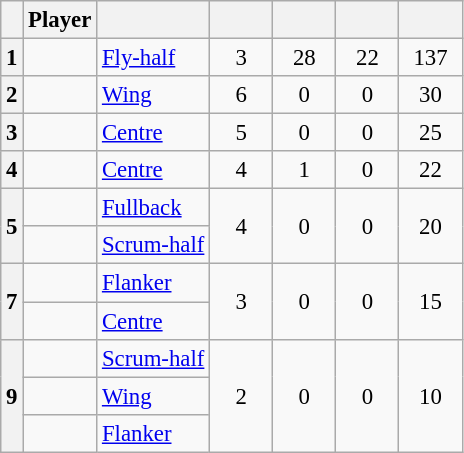<table class="wikitable" style="font-size:95%;">
<tr>
<th></th>
<th>Player</th>
<th></th>
<th width=35></th>
<th width=35></th>
<th width=35></th>
<th width=35></th>
</tr>
<tr>
<th align=center>1</th>
<td align=left> </td>
<td align=left><a href='#'>Fly-half</a></td>
<td align=center>3</td>
<td align=center>28</td>
<td align=center>22</td>
<td align=center>137</td>
</tr>
<tr>
<th align=center>2</th>
<td align=left> </td>
<td align=left><a href='#'>Wing</a></td>
<td align=center>6</td>
<td align=center>0</td>
<td align=center>0</td>
<td align=center>30</td>
</tr>
<tr>
<th align=center>3</th>
<td align=left> </td>
<td align=left><a href='#'>Centre</a></td>
<td align=center>5</td>
<td align=center>0</td>
<td align=center>0</td>
<td align=center>25</td>
</tr>
<tr>
<th align=center>4</th>
<td align=left> </td>
<td align=left><a href='#'>Centre</a></td>
<td align=center>4</td>
<td align=center>1</td>
<td align=center>0</td>
<td align=center>22</td>
</tr>
<tr>
<th align=center rowspan=2>5</th>
<td align=left> </td>
<td align=left><a href='#'>Fullback</a></td>
<td align=center rowspan=2>4</td>
<td align=center rowspan=2>0</td>
<td align=center rowspan=2>0</td>
<td align=center rowspan=2>20</td>
</tr>
<tr>
<td align=left> </td>
<td align=left><a href='#'>Scrum-half</a></td>
</tr>
<tr>
<th align=center rowspan=2>7</th>
<td align=left> </td>
<td align=left><a href='#'>Flanker</a></td>
<td align=center rowspan=2>3</td>
<td align=center rowspan=2>0</td>
<td align=center rowspan=2>0</td>
<td align=center rowspan=2>15</td>
</tr>
<tr>
<td align=left> </td>
<td align=left><a href='#'>Centre</a></td>
</tr>
<tr>
<th align=center rowspan=3>9</th>
<td align=left> </td>
<td align=left><a href='#'>Scrum-half</a></td>
<td align=center rowspan=3>2</td>
<td align=center rowspan=3>0</td>
<td align=center rowspan=3>0</td>
<td align=center rowspan=3>10</td>
</tr>
<tr>
<td align=left> </td>
<td align=left><a href='#'>Wing</a></td>
</tr>
<tr>
<td align=left> </td>
<td align=left><a href='#'>Flanker</a></td>
</tr>
</table>
